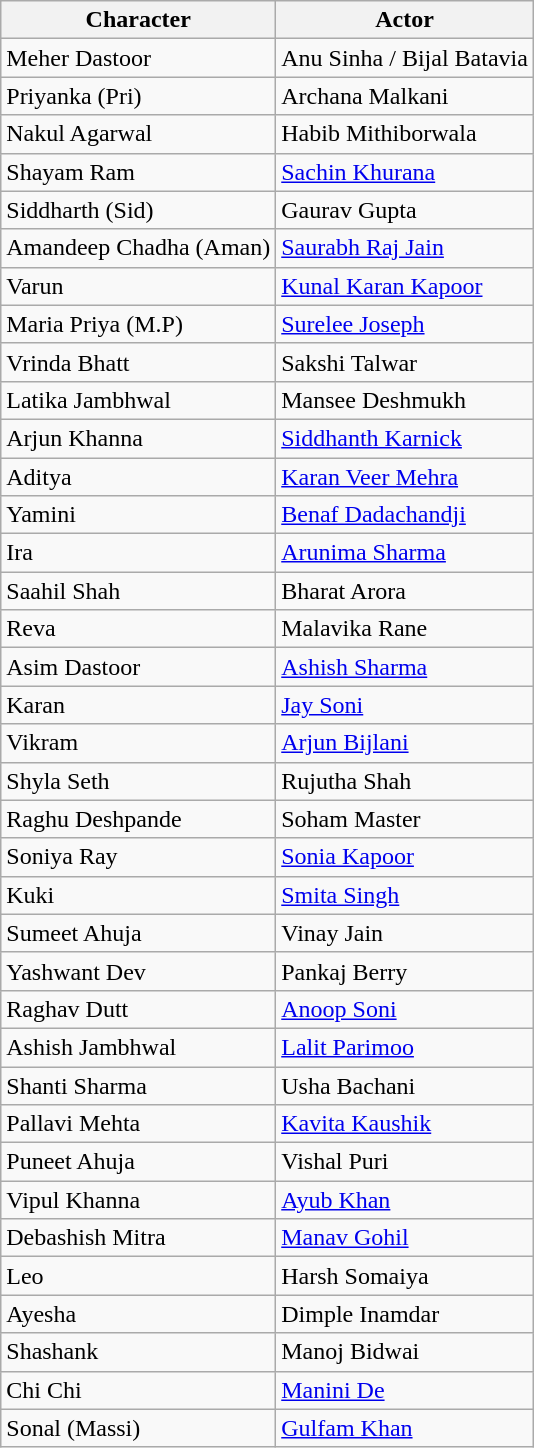<table class="wikitable">
<tr>
<th>Character</th>
<th>Actor</th>
</tr>
<tr>
<td>Meher Dastoor</td>
<td>Anu Sinha / Bijal Batavia</td>
</tr>
<tr>
<td>Priyanka (Pri)</td>
<td>Archana Malkani</td>
</tr>
<tr>
<td>Nakul Agarwal</td>
<td>Habib Mithiborwala</td>
</tr>
<tr>
<td>Shayam Ram</td>
<td><a href='#'>Sachin Khurana</a></td>
</tr>
<tr>
<td>Siddharth (Sid)</td>
<td>Gaurav Gupta</td>
</tr>
<tr>
<td>Amandeep Chadha (Aman)</td>
<td><a href='#'>Saurabh Raj Jain</a></td>
</tr>
<tr>
<td>Varun</td>
<td><a href='#'>Kunal Karan Kapoor</a></td>
</tr>
<tr>
<td>Maria Priya (M.P)</td>
<td><a href='#'>Surelee Joseph</a></td>
</tr>
<tr>
<td>Vrinda Bhatt</td>
<td>Sakshi Talwar</td>
</tr>
<tr>
<td>Latika Jambhwal</td>
<td>Mansee Deshmukh</td>
</tr>
<tr>
<td>Arjun Khanna</td>
<td><a href='#'>Siddhanth Karnick</a></td>
</tr>
<tr>
<td>Aditya</td>
<td><a href='#'>Karan Veer Mehra</a></td>
</tr>
<tr>
<td>Yamini</td>
<td><a href='#'>Benaf Dadachandji</a></td>
</tr>
<tr>
<td>Ira</td>
<td><a href='#'>Arunima Sharma</a></td>
</tr>
<tr>
<td>Saahil Shah</td>
<td>Bharat Arora</td>
</tr>
<tr>
<td>Reva</td>
<td>Malavika Rane</td>
</tr>
<tr>
<td>Asim Dastoor</td>
<td><a href='#'>Ashish Sharma</a></td>
</tr>
<tr>
<td>Karan</td>
<td><a href='#'>Jay Soni</a></td>
</tr>
<tr>
<td>Vikram</td>
<td><a href='#'>Arjun Bijlani</a></td>
</tr>
<tr>
<td>Shyla Seth</td>
<td>Rujutha Shah</td>
</tr>
<tr>
<td>Raghu Deshpande</td>
<td>Soham Master</td>
</tr>
<tr>
<td>Soniya Ray</td>
<td><a href='#'>Sonia Kapoor</a></td>
</tr>
<tr>
<td>Kuki</td>
<td><a href='#'>Smita Singh</a></td>
</tr>
<tr>
<td>Sumeet Ahuja</td>
<td>Vinay Jain</td>
</tr>
<tr>
<td>Yashwant Dev</td>
<td>Pankaj Berry</td>
</tr>
<tr>
<td>Raghav Dutt</td>
<td><a href='#'>Anoop Soni</a></td>
</tr>
<tr>
<td>Ashish Jambhwal</td>
<td><a href='#'>Lalit Parimoo</a></td>
</tr>
<tr>
<td>Shanti Sharma</td>
<td>Usha Bachani</td>
</tr>
<tr>
<td>Pallavi Mehta</td>
<td><a href='#'>Kavita Kaushik</a></td>
</tr>
<tr>
<td>Puneet Ahuja</td>
<td>Vishal Puri</td>
</tr>
<tr>
<td>Vipul Khanna</td>
<td><a href='#'>Ayub Khan</a></td>
</tr>
<tr>
<td>Debashish Mitra</td>
<td><a href='#'>Manav Gohil</a></td>
</tr>
<tr>
<td>Leo</td>
<td>Harsh Somaiya</td>
</tr>
<tr>
<td>Ayesha</td>
<td>Dimple Inamdar</td>
</tr>
<tr>
<td>Shashank</td>
<td>Manoj Bidwai</td>
</tr>
<tr>
<td>Chi Chi</td>
<td><a href='#'>Manini De</a></td>
</tr>
<tr>
<td>Sonal (Massi)</td>
<td><a href='#'>Gulfam Khan</a></td>
</tr>
</table>
